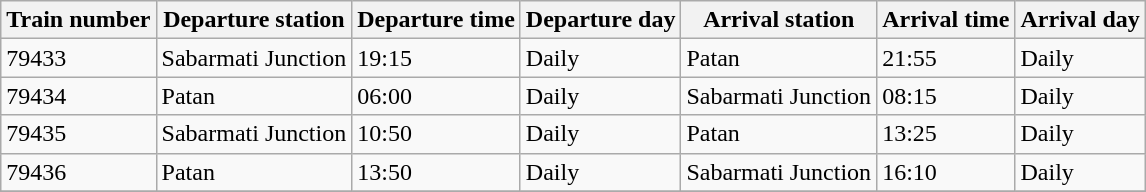<table class="wikitable">
<tr>
<th>Train number</th>
<th>Departure station</th>
<th>Departure time</th>
<th>Departure day</th>
<th>Arrival station</th>
<th>Arrival time</th>
<th>Arrival day</th>
</tr>
<tr>
<td>79433</td>
<td>Sabarmati Junction</td>
<td>19:15</td>
<td>Daily</td>
<td>Patan</td>
<td>21:55</td>
<td>Daily</td>
</tr>
<tr>
<td>79434</td>
<td>Patan</td>
<td>06:00</td>
<td>Daily</td>
<td>Sabarmati Junction</td>
<td>08:15</td>
<td>Daily</td>
</tr>
<tr>
<td>79435</td>
<td>Sabarmati Junction</td>
<td>10:50</td>
<td>Daily</td>
<td>Patan</td>
<td>13:25</td>
<td>Daily</td>
</tr>
<tr>
<td>79436</td>
<td>Patan</td>
<td>13:50</td>
<td>Daily</td>
<td>Sabarmati Junction</td>
<td>16:10</td>
<td>Daily</td>
</tr>
<tr>
</tr>
</table>
